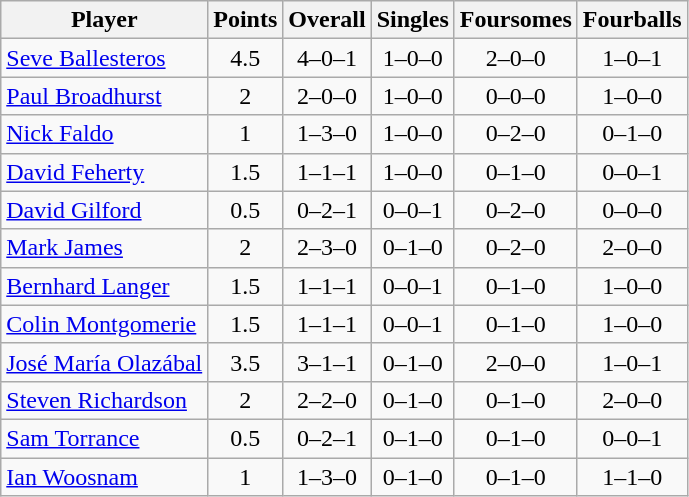<table class="wikitable sortable" style="text-align:center">
<tr>
<th>Player</th>
<th>Points</th>
<th>Overall</th>
<th>Singles</th>
<th>Foursomes</th>
<th>Fourballs</th>
</tr>
<tr>
<td align=left><a href='#'>Seve Ballesteros</a></td>
<td>4.5</td>
<td>4–0–1</td>
<td>1–0–0</td>
<td>2–0–0</td>
<td>1–0–1</td>
</tr>
<tr>
<td align=left><a href='#'>Paul Broadhurst</a></td>
<td>2</td>
<td>2–0–0</td>
<td>1–0–0</td>
<td>0–0–0</td>
<td>1–0–0</td>
</tr>
<tr>
<td align=left><a href='#'>Nick Faldo</a></td>
<td>1</td>
<td>1–3–0</td>
<td>1–0–0</td>
<td>0–2–0</td>
<td>0–1–0</td>
</tr>
<tr>
<td align=left><a href='#'>David Feherty</a></td>
<td>1.5</td>
<td>1–1–1</td>
<td>1–0–0</td>
<td>0–1–0</td>
<td>0–0–1</td>
</tr>
<tr>
<td align=left><a href='#'>David Gilford</a></td>
<td>0.5</td>
<td>0–2–1</td>
<td>0–0–1</td>
<td>0–2–0</td>
<td>0–0–0</td>
</tr>
<tr>
<td align=left><a href='#'>Mark James</a></td>
<td>2</td>
<td>2–3–0</td>
<td>0–1–0</td>
<td>0–2–0</td>
<td>2–0–0</td>
</tr>
<tr>
<td align=left><a href='#'>Bernhard Langer</a></td>
<td>1.5</td>
<td>1–1–1</td>
<td>0–0–1</td>
<td>0–1–0</td>
<td>1–0–0</td>
</tr>
<tr>
<td align=left><a href='#'>Colin Montgomerie</a></td>
<td>1.5</td>
<td>1–1–1</td>
<td>0–0–1</td>
<td>0–1–0</td>
<td>1–0–0</td>
</tr>
<tr>
<td align=left><a href='#'>José María Olazábal</a></td>
<td>3.5</td>
<td>3–1–1</td>
<td>0–1–0</td>
<td>2–0–0</td>
<td>1–0–1</td>
</tr>
<tr>
<td align=left><a href='#'>Steven Richardson</a></td>
<td>2</td>
<td>2–2–0</td>
<td>0–1–0</td>
<td>0–1–0</td>
<td>2–0–0</td>
</tr>
<tr>
<td align=left><a href='#'>Sam Torrance</a></td>
<td>0.5</td>
<td>0–2–1</td>
<td>0–1–0</td>
<td>0–1–0</td>
<td>0–0–1</td>
</tr>
<tr>
<td align=left><a href='#'>Ian Woosnam</a></td>
<td>1</td>
<td>1–3–0</td>
<td>0–1–0</td>
<td>0–1–0</td>
<td>1–1–0</td>
</tr>
</table>
